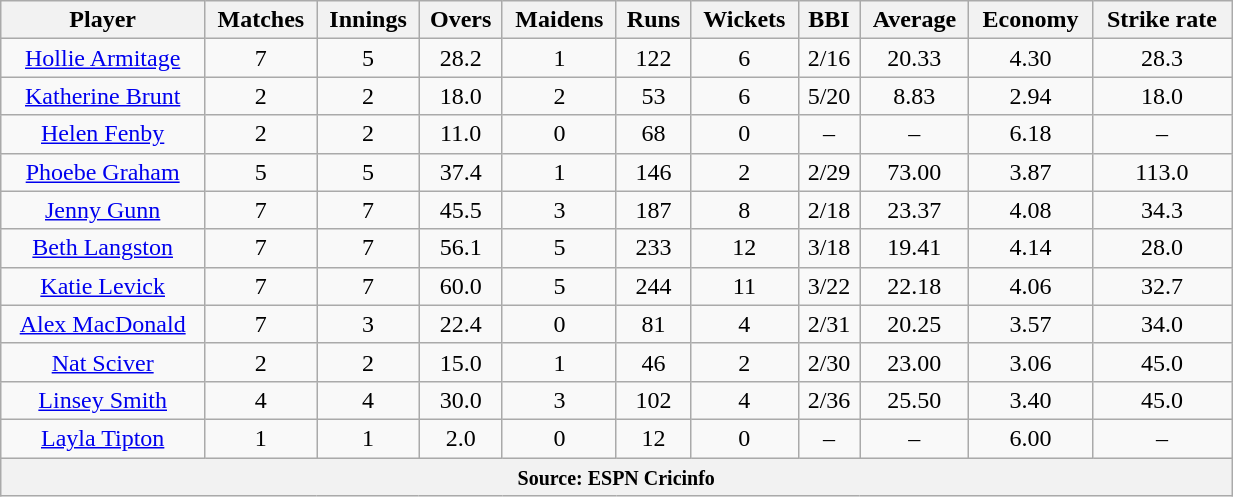<table class="wikitable" style="text-align:center; width:65%;">
<tr>
<th>Player</th>
<th>Matches</th>
<th>Innings</th>
<th>Overs</th>
<th>Maidens</th>
<th>Runs</th>
<th>Wickets</th>
<th>BBI</th>
<th>Average</th>
<th>Economy</th>
<th>Strike rate</th>
</tr>
<tr>
<td><a href='#'>Hollie Armitage</a></td>
<td>7</td>
<td>5</td>
<td>28.2</td>
<td>1</td>
<td>122</td>
<td>6</td>
<td>2/16</td>
<td>20.33</td>
<td>4.30</td>
<td>28.3</td>
</tr>
<tr>
<td><a href='#'>Katherine Brunt</a></td>
<td>2</td>
<td>2</td>
<td>18.0</td>
<td>2</td>
<td>53</td>
<td>6</td>
<td>5/20</td>
<td>8.83</td>
<td>2.94</td>
<td>18.0</td>
</tr>
<tr>
<td><a href='#'>Helen Fenby</a></td>
<td>2</td>
<td>2</td>
<td>11.0</td>
<td>0</td>
<td>68</td>
<td>0</td>
<td>–</td>
<td>–</td>
<td>6.18</td>
<td>–</td>
</tr>
<tr>
<td><a href='#'>Phoebe Graham</a></td>
<td>5</td>
<td>5</td>
<td>37.4</td>
<td>1</td>
<td>146</td>
<td>2</td>
<td>2/29</td>
<td>73.00</td>
<td>3.87</td>
<td>113.0</td>
</tr>
<tr>
<td><a href='#'>Jenny Gunn</a></td>
<td>7</td>
<td>7</td>
<td>45.5</td>
<td>3</td>
<td>187</td>
<td>8</td>
<td>2/18</td>
<td>23.37</td>
<td>4.08</td>
<td>34.3</td>
</tr>
<tr>
<td><a href='#'>Beth Langston</a></td>
<td>7</td>
<td>7</td>
<td>56.1</td>
<td>5</td>
<td>233</td>
<td>12</td>
<td>3/18</td>
<td>19.41</td>
<td>4.14</td>
<td>28.0</td>
</tr>
<tr>
<td><a href='#'>Katie Levick</a></td>
<td>7</td>
<td>7</td>
<td>60.0</td>
<td>5</td>
<td>244</td>
<td>11</td>
<td>3/22</td>
<td>22.18</td>
<td>4.06</td>
<td>32.7</td>
</tr>
<tr>
<td><a href='#'>Alex MacDonald</a></td>
<td>7</td>
<td>3</td>
<td>22.4</td>
<td>0</td>
<td>81</td>
<td>4</td>
<td>2/31</td>
<td>20.25</td>
<td>3.57</td>
<td>34.0</td>
</tr>
<tr>
<td><a href='#'>Nat Sciver</a></td>
<td>2</td>
<td>2</td>
<td>15.0</td>
<td>1</td>
<td>46</td>
<td>2</td>
<td>2/30</td>
<td>23.00</td>
<td>3.06</td>
<td>45.0</td>
</tr>
<tr>
<td><a href='#'>Linsey Smith</a></td>
<td>4</td>
<td>4</td>
<td>30.0</td>
<td>3</td>
<td>102</td>
<td>4</td>
<td>2/36</td>
<td>25.50</td>
<td>3.40</td>
<td>45.0</td>
</tr>
<tr>
<td><a href='#'>Layla Tipton</a></td>
<td>1</td>
<td>1</td>
<td>2.0</td>
<td>0</td>
<td>12</td>
<td>0</td>
<td>–</td>
<td>–</td>
<td>6.00</td>
<td>–</td>
</tr>
<tr>
<th colspan="13"><small>Source: ESPN Cricinfo </small></th>
</tr>
</table>
